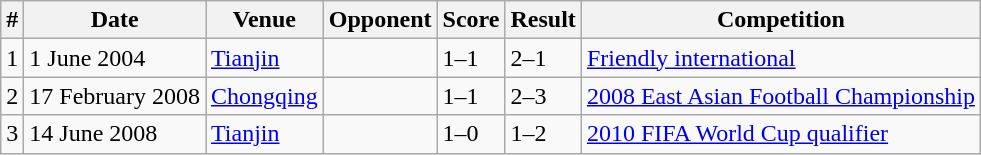<table class="wikitable">
<tr>
<th>#</th>
<th>Date</th>
<th>Venue</th>
<th>Opponent</th>
<th>Score</th>
<th>Result</th>
<th>Competition</th>
</tr>
<tr>
<td>1</td>
<td>1 June 2004</td>
<td> <a href='#'>Tianjin</a></td>
<td></td>
<td>1–1</td>
<td>2–1</td>
<td><a href='#'>Friendly international</a></td>
</tr>
<tr>
<td>2</td>
<td>17 February 2008</td>
<td> <a href='#'>Chongqing</a></td>
<td></td>
<td>1–1</td>
<td>2–3</td>
<td><a href='#'>2008 East Asian Football Championship</a></td>
</tr>
<tr>
<td>3</td>
<td>14 June 2008</td>
<td> <a href='#'>Tianjin</a></td>
<td></td>
<td>1–0</td>
<td>1–2</td>
<td><a href='#'>2010 FIFA World Cup qualifier</a></td>
</tr>
</table>
